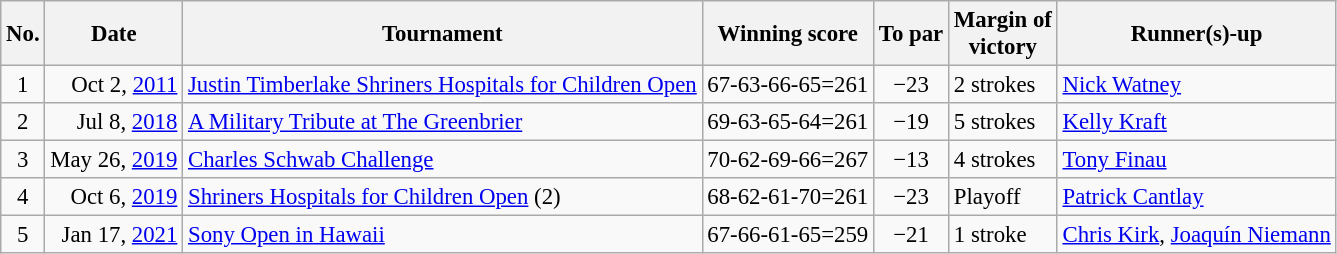<table class="wikitable" style="font-size:95%;">
<tr>
<th>No.</th>
<th>Date</th>
<th>Tournament</th>
<th>Winning score</th>
<th>To par</th>
<th>Margin of<br>victory</th>
<th>Runner(s)-up</th>
</tr>
<tr>
<td align=center>1</td>
<td align=right>Oct 2, <a href='#'>2011</a></td>
<td><a href='#'>Justin Timberlake Shriners Hospitals for Children Open</a></td>
<td align=right>67-63-66-65=261</td>
<td align=center>−23</td>
<td>2 strokes</td>
<td> <a href='#'>Nick Watney</a></td>
</tr>
<tr>
<td align=center>2</td>
<td align=right>Jul 8, <a href='#'>2018</a></td>
<td><a href='#'>A Military Tribute at The Greenbrier</a></td>
<td align=right>69-63-65-64=261</td>
<td align=center>−19</td>
<td>5 strokes</td>
<td> <a href='#'>Kelly Kraft</a></td>
</tr>
<tr>
<td align=center>3</td>
<td align=right>May 26, <a href='#'>2019</a></td>
<td><a href='#'>Charles Schwab Challenge</a></td>
<td align=right>70-62-69-66=267</td>
<td align=center>−13</td>
<td>4 strokes</td>
<td> <a href='#'>Tony Finau</a></td>
</tr>
<tr>
<td align=center>4</td>
<td align=right>Oct 6, <a href='#'>2019</a></td>
<td><a href='#'>Shriners Hospitals for Children Open</a> (2)</td>
<td align=right>68-62-61-70=261</td>
<td align=center>−23</td>
<td>Playoff</td>
<td> <a href='#'>Patrick Cantlay</a></td>
</tr>
<tr>
<td align=center>5</td>
<td align=right>Jan 17, <a href='#'>2021</a></td>
<td><a href='#'>Sony Open in Hawaii</a></td>
<td align=right>67-66-61-65=259</td>
<td align=center>−21</td>
<td>1 stroke</td>
<td> <a href='#'>Chris Kirk</a>,  <a href='#'>Joaquín Niemann</a></td>
</tr>
</table>
